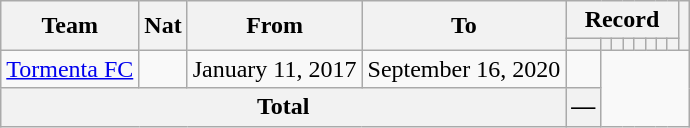<table class="wikitable" style="text-align: center">
<tr>
<th rowspan="2">Team</th>
<th rowspan="2">Nat</th>
<th rowspan="2">From</th>
<th rowspan="2">To</th>
<th colspan="8">Record</th>
<th rowspan=2></th>
</tr>
<tr>
<th></th>
<th></th>
<th></th>
<th></th>
<th></th>
<th></th>
<th></th>
<th></th>
</tr>
<tr>
<td align=left><a href='#'>Tormenta FC</a></td>
<td></td>
<td align=left>January 11, 2017</td>
<td align=left>September 16, 2020<br></td>
<td></td>
</tr>
<tr>
<th colspan="4">Total<br></th>
<th>—</th>
</tr>
</table>
